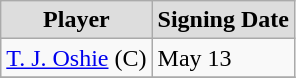<table class="wikitable">
<tr align="center"  bgcolor="#dddddd">
<td><strong>Player</strong></td>
<td><strong>Signing Date</strong></td>
</tr>
<tr>
<td><a href='#'>T. J. Oshie</a> (C)</td>
<td>May 13</td>
</tr>
<tr>
</tr>
</table>
